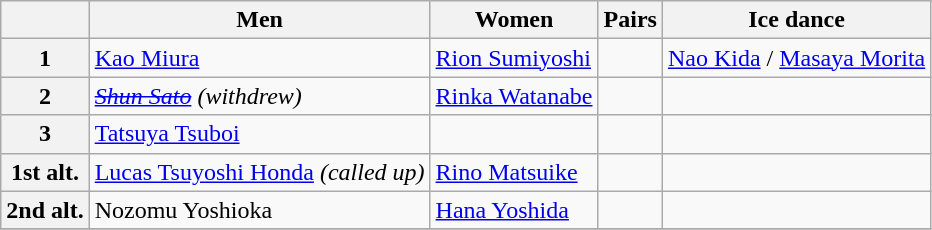<table class="wikitable">
<tr>
<th></th>
<th>Men</th>
<th>Women</th>
<th>Pairs</th>
<th>Ice dance</th>
</tr>
<tr>
<th>1</th>
<td><a href='#'>Kao Miura</a></td>
<td><a href='#'>Rion Sumiyoshi</a></td>
<td></td>
<td><a href='#'>Nao Kida</a> / <a href='#'>Masaya Morita</a></td>
</tr>
<tr>
<th>2</th>
<td><a href='#'><s><em>Shun Sato</em></s></a> <em>(withdrew)</em></td>
<td><a href='#'>Rinka Watanabe</a></td>
<td></td>
<td></td>
</tr>
<tr>
<th>3</th>
<td><a href='#'>Tatsuya Tsuboi</a></td>
<td></td>
<td></td>
<td></td>
</tr>
<tr>
<th>1st alt.</th>
<td><a href='#'>Lucas Tsuyoshi Honda</a> <em>(called up)</em></td>
<td><a href='#'>Rino Matsuike</a></td>
<td></td>
<td></td>
</tr>
<tr>
<th>2nd alt.</th>
<td>Nozomu Yoshioka</td>
<td><a href='#'>Hana Yoshida</a></td>
<td></td>
<td></td>
</tr>
<tr>
</tr>
</table>
